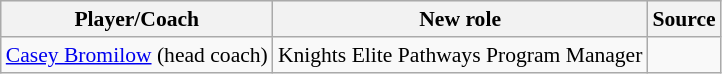<table class="wikitable sortable" style="text-align: center; font-size:90%">
<tr style="background:#efefef;">
<th>Player/Coach</th>
<th>New role</th>
<th>Source</th>
</tr>
<tr>
<td><a href='#'>Casey Bromilow</a> (head coach)</td>
<td>Knights Elite Pathways Program Manager</td>
<td></td>
</tr>
</table>
